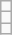<table class="wikitable">
<tr>
<td></td>
</tr>
<tr>
<td></td>
</tr>
<tr>
<td></td>
</tr>
</table>
